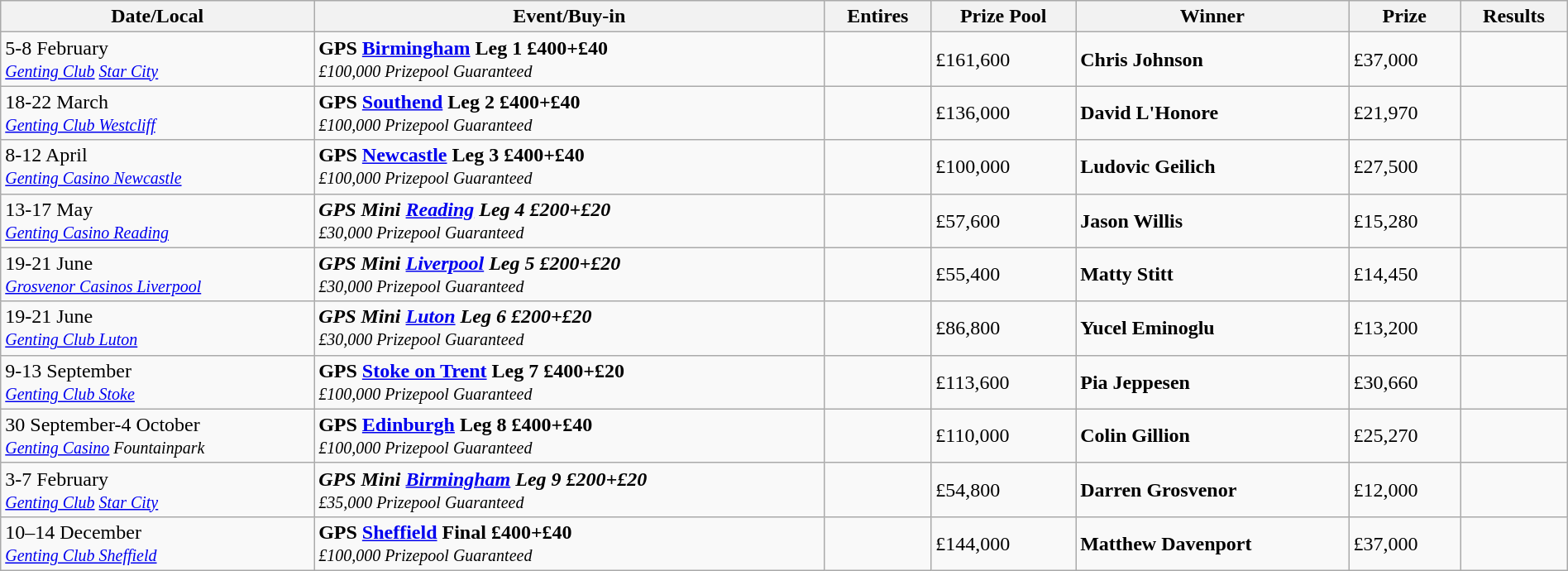<table class="wikitable" width="100%">
<tr>
<th width="20%">Date/Local</th>
<th !width="15%">Event/Buy-in</th>
<th !width="10%">Entires</th>
<th !width="10%">Prize Pool</th>
<th !width="25%">Winner</th>
<th !width="10%">Prize</th>
<th !width="10%">Results</th>
</tr>
<tr>
<td>5-8 February<br><small><em><a href='#'>Genting Club</a> <a href='#'>Star City</a></em></small></td>
<td> <strong>GPS <a href='#'>Birmingham</a> Leg 1 £400+£40</strong><br><small><em>£100,000 Prizepool Guaranteed</em></small></td>
<td></td>
<td>£161,600</td>
<td> <strong>Chris Johnson</strong></td>
<td>£37,000</td>
<td></td>
</tr>
<tr>
<td>18-22 March<br><small><em><a href='#'>Genting Club Westcliff</a></em></small></td>
<td> <strong>GPS <a href='#'>Southend</a> Leg 2 £400+£40</strong><br><small><em>£100,000 Prizepool Guaranteed</em></small></td>
<td></td>
<td>£136,000</td>
<td> <strong>David L'Honore</strong></td>
<td>£21,970</td>
<td></td>
</tr>
<tr>
<td>8-12 April<br><small><em><a href='#'>Genting Casino Newcastle</a></em></small></td>
<td> <strong>GPS <a href='#'>Newcastle</a> Leg 3 £400+£40</strong><br><small><em>£100,000 Prizepool Guaranteed</em></small></td>
<td></td>
<td>£100,000</td>
<td> <strong>Ludovic Geilich</strong></td>
<td>£27,500</td>
<td></td>
</tr>
<tr>
<td>13-17 May<br><small><em><a href='#'>Genting Casino Reading</a></em></small></td>
<td> <strong><em>GPS Mini <a href='#'>Reading</a> Leg 4 £200+£20</em></strong><br><small><em>£30,000 Prizepool Guaranteed</em></small></td>
<td></td>
<td>£57,600</td>
<td> <strong>Jason Willis</strong></td>
<td>£15,280</td>
<td></td>
</tr>
<tr>
<td>19-21 June<br><small><em><a href='#'>Grosvenor Casinos Liverpool</a></em></small></td>
<td> <strong><em>GPS Mini <a href='#'>Liverpool</a> Leg 5 £200+£20</em></strong><br><small><em>£30,000 Prizepool Guaranteed</em></small></td>
<td></td>
<td>£55,400</td>
<td> <strong>Matty Stitt</strong></td>
<td>£14,450</td>
<td></td>
</tr>
<tr>
<td>19-21 June<br><small><em><a href='#'>Genting Club Luton</a></em></small></td>
<td> <strong><em>GPS Mini <a href='#'>Luton</a> Leg 6 £200+£20</em></strong><br><small><em>£30,000 Prizepool Guaranteed</em></small></td>
<td></td>
<td>£86,800</td>
<td> <strong>Yucel Eminoglu</strong></td>
<td>£13,200</td>
<td></td>
</tr>
<tr>
<td>9-13 September<br><small><em><a href='#'>Genting Club Stoke</a></em></small></td>
<td> <strong>GPS <a href='#'>Stoke on Trent</a> Leg 7 £400+£20</strong><br><small><em>£100,000 Prizepool Guaranteed</em></small></td>
<td></td>
<td>£113,600</td>
<td> <strong>Pia Jeppesen</strong></td>
<td>£30,660</td>
<td></td>
</tr>
<tr>
<td>30 September-4 October<br><small><em><a href='#'>Genting Casino</a> Fountainpark</em></small></td>
<td> <strong>GPS <a href='#'>Edinburgh</a> Leg 8 £400+£40</strong><br><small><em>£100,000 Prizepool Guaranteed</em></small></td>
<td></td>
<td>£110,000</td>
<td> <strong>Colin Gillion</strong></td>
<td>£25,270</td>
<td></td>
</tr>
<tr>
<td>3-7 February<br><small><em><a href='#'>Genting Club</a> <a href='#'>Star City</a></em></small></td>
<td> <strong><em>GPS Mini <a href='#'>Birmingham</a> Leg 9 £200+£20</em></strong><br><small><em>£35,000 Prizepool Guaranteed</em></small></td>
<td></td>
<td>£54,800</td>
<td> <strong>Darren Grosvenor</strong></td>
<td>£12,000</td>
<td></td>
</tr>
<tr>
<td>10–14 December<br><small><em><a href='#'>Genting Club Sheffield</a></em></small></td>
<td> <strong>GPS <a href='#'>Sheffield</a> Final £400+£40</strong><br><small><em>£100,000 Prizepool Guaranteed</em></small></td>
<td></td>
<td>£144,000</td>
<td> <strong>Matthew Davenport</strong></td>
<td>£37,000</td>
<td></td>
</tr>
</table>
